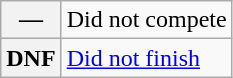<table class="wikitable">
<tr>
<th scope="row">—</th>
<td>Did not compete</td>
</tr>
<tr>
<th scope="row">DNF</th>
<td><a href='#'>Did not finish</a></td>
</tr>
</table>
